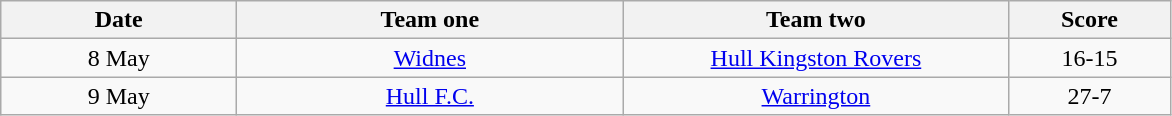<table class="wikitable" style="text-align: center">
<tr>
<th width=150>Date</th>
<th width=250>Team one</th>
<th width=250>Team two</th>
<th width=100>Score</th>
</tr>
<tr>
<td>8 May</td>
<td><a href='#'>Widnes</a></td>
<td><a href='#'>Hull Kingston Rovers</a></td>
<td>16-15</td>
</tr>
<tr>
<td>9 May</td>
<td><a href='#'>Hull F.C.</a></td>
<td><a href='#'>Warrington</a></td>
<td>27-7</td>
</tr>
</table>
